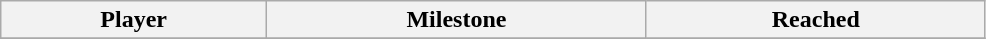<table class="wikitable" width="52%" style="text-align:center">
<tr>
<th>Player</th>
<th>Milestone</th>
<th>Reached</th>
</tr>
<tr>
</tr>
</table>
